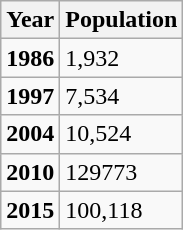<table class="wikitable">
<tr>
<th>Year</th>
<th>Population</th>
</tr>
<tr>
<td><strong>1986</strong></td>
<td>1,932</td>
</tr>
<tr>
<td><strong>1997</strong></td>
<td>7,534</td>
</tr>
<tr>
<td><strong>2004</strong></td>
<td>10,524</td>
</tr>
<tr>
<td><strong>2010</strong></td>
<td>129773</td>
</tr>
<tr>
<td><strong>2015</strong></td>
<td>100,118</td>
</tr>
</table>
